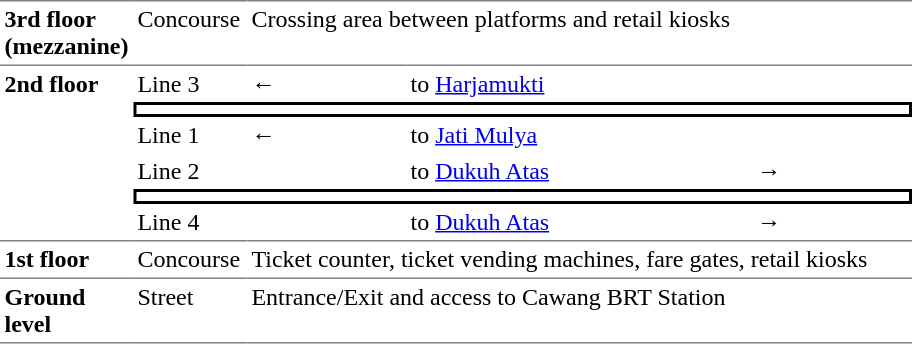<table border="0" cellpadding="3" cellspacing="0">
<tr>
<td style="border-top:solid 1px gray;" valign="top"><strong>3rd floor (mezzanine)</strong></td>
<td style="border-top:solid 1px gray;" valign="top">Concourse</td>
<td colspan="3" style="border-top:solid 1px gray;" valign="top">Crossing area between platforms and retail kiosks</td>
</tr>
<tr>
<td rowspan="6" style="border-top:solid 1px gray" valign="top" width="60"><strong>2nd floor</strong></td>
<td style="border-top:solid 1px gray" valign="top" width="70">Line 3</td>
<td style="border-top:solid 1px gray" valign="top" width="100">← </td>
<td style="border-top:solid 1px gray" valign="top" width="225"> to <a href='#'>Harjamukti</a></td>
<td style="border-top:solid 1px gray" valign="top"></td>
</tr>
<tr>
<td colspan="4" style="border-top:solid 2px black;border-right:solid 2px black;border-left:solid 2px black;border-bottom:solid 2px black;"></td>
</tr>
<tr>
<td>Line 1</td>
<td>← </td>
<td> to <a href='#'>Jati Mulya</a></td>
<td></td>
</tr>
<tr>
<td>Line 2</td>
<td></td>
<td valign="top"> to <a href='#'>Dukuh Atas</a></td>
<td width="100"> →</td>
</tr>
<tr>
<td colspan="4" style="border:solid 2px black;"></td>
<td></td>
</tr>
<tr>
<td>Line 4</td>
<td></td>
<td> to <a href='#'>Dukuh Atas</a></td>
<td> →</td>
</tr>
<tr>
<td style="border-bottom:solid 1px gray;border-top:solid 1px gray" valign="top"><strong>1st floor</strong></td>
<td style="border-bottom:solid 1px gray;border-top:solid 1px gray" valign="top">Concourse</td>
<td colspan="3" style="border-bottom:solid 1px gray;border-top:solid 1px gray" valign="top">Ticket counter, ticket vending machines, fare gates, retail kiosks</td>
<td></td>
</tr>
<tr>
<td style="border-bottom:solid 1px gray;" valign="top"><strong>Ground level</strong></td>
<td style="border-bottom:solid 1px gray;" valign="top">Street</td>
<td colspan="3" style="border-bottom:solid 1px gray;" valign="top">Entrance/Exit and access to Cawang BRT Station</td>
</tr>
</table>
